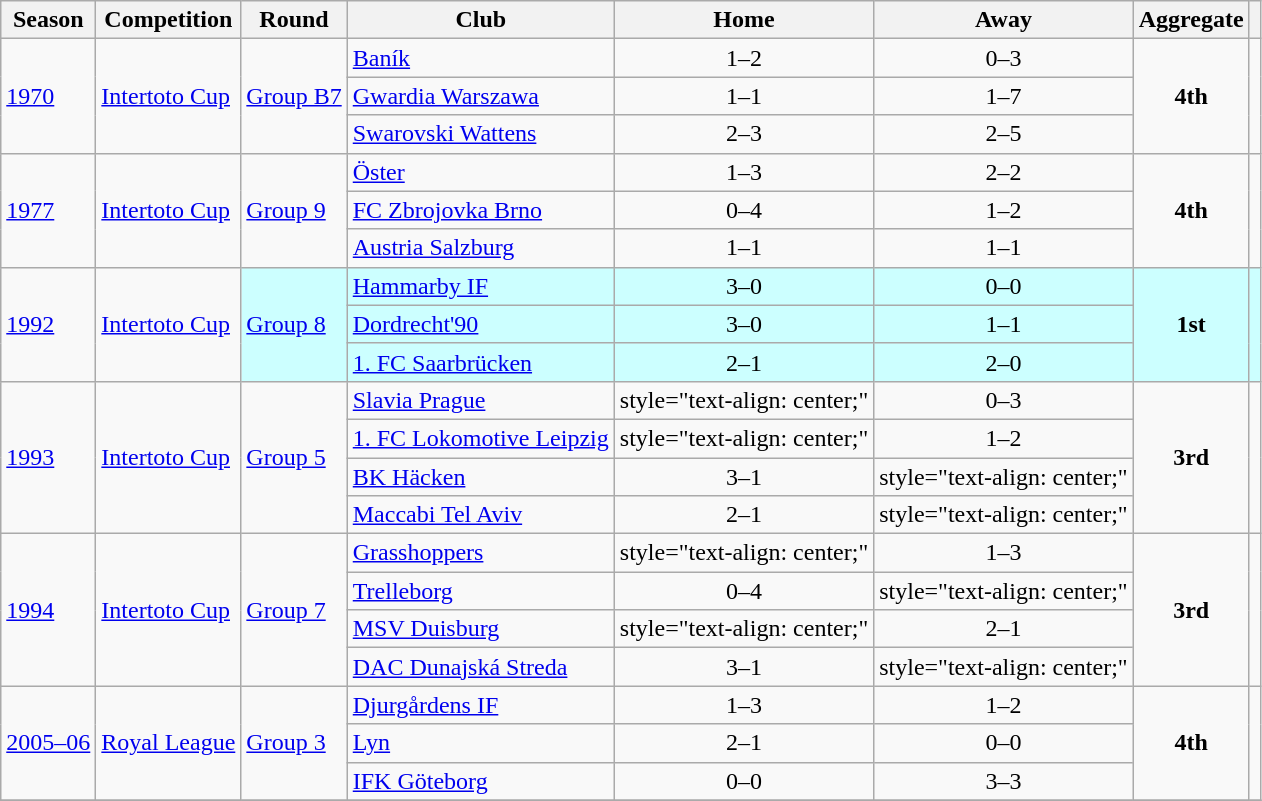<table class="wikitable" style="text-align: left;">
<tr>
<th>Season</th>
<th>Competition</th>
<th>Round</th>
<th>Club</th>
<th>Home</th>
<th>Away</th>
<th>Aggregate</th>
<th></th>
</tr>
<tr>
<td rowspan="3"><a href='#'>1970</a></td>
<td rowspan="3"><a href='#'>Intertoto Cup</a></td>
<td rowspan="3"><a href='#'>Group B7</a></td>
<td> <a href='#'>Baník</a></td>
<td style="text-align: center;">1–2</td>
<td style="text-align: center;">0–3</td>
<td rowspan=3 style="text-align: center;"><strong>4th</strong></td>
<td rowspan="3"></td>
</tr>
<tr>
<td> <a href='#'>Gwardia Warszawa</a></td>
<td style="text-align: center;">1–1</td>
<td style="text-align: center;">1–7</td>
</tr>
<tr>
<td> <a href='#'>Swarovski Wattens</a></td>
<td style="text-align: center;">2–3</td>
<td style="text-align: center;">2–5</td>
</tr>
<tr>
<td rowspan="3"><a href='#'>1977</a></td>
<td rowspan="3"><a href='#'>Intertoto Cup</a></td>
<td rowspan="3"><a href='#'>Group 9</a></td>
<td> <a href='#'>Öster</a></td>
<td style="text-align: center;">1–3</td>
<td style="text-align: center;">2–2</td>
<td rowspan=3 style="text-align: center;"><strong>4th</strong></td>
<td rowspan="3"></td>
</tr>
<tr>
<td> <a href='#'>FC Zbrojovka Brno</a></td>
<td style="text-align: center;">0–4</td>
<td style="text-align: center;">1–2</td>
</tr>
<tr>
<td> <a href='#'>Austria Salzburg</a></td>
<td style="text-align: center;">1–1</td>
<td style="text-align: center;">1–1</td>
</tr>
<tr>
<td rowspan="3"><a href='#'>1992</a></td>
<td rowspan="3"><a href='#'>Intertoto Cup</a></td>
<td rowspan=3 style="background-color:#CFF"><a href='#'>Group 8</a></td>
<td style="background-color:#CFF"> <a href='#'>Hammarby IF</a></td>
<td style="background-color:#CFF" align="center">3–0</td>
<td style="background-color:#CFF" align="center">0–0</td>
<td rowspan=3 style="background-color:#CFF" align="center"><strong>1st</strong></td>
<td rowspan="3" style="background-color:#CFF" align="center"></td>
</tr>
<tr>
<td style="background-color:#CFF"> <a href='#'>Dordrecht'90</a></td>
<td style="background-color:#CFF" align="center">3–0</td>
<td style="background-color:#CFF" align="center">1–1</td>
</tr>
<tr>
<td style="background-color:#CFF"> <a href='#'>1. FC Saarbrücken</a></td>
<td style="background-color:#CFF" align="center">2–1</td>
<td style="background-color:#CFF" align="center">2–0</td>
</tr>
<tr>
<td rowspan="4"><a href='#'>1993</a></td>
<td rowspan="4"><a href='#'>Intertoto Cup</a></td>
<td rowspan="4"><a href='#'>Group 5</a></td>
<td> <a href='#'>Slavia Prague</a></td>
<td>style="text-align: center;" </td>
<td style="text-align: center;">0–3</td>
<td rowspan=4 style="text-align: center;"><strong>3rd</strong></td>
<td rowspan="4"></td>
</tr>
<tr>
<td> <a href='#'>1. FC Lokomotive Leipzig</a></td>
<td>style="text-align: center;" </td>
<td style="text-align: center;">1–2</td>
</tr>
<tr>
<td> <a href='#'>BK Häcken</a></td>
<td style="text-align: center;">3–1</td>
<td>style="text-align: center;" </td>
</tr>
<tr>
<td> <a href='#'>Maccabi Tel Aviv</a></td>
<td style="text-align: center;">2–1</td>
<td>style="text-align: center;" </td>
</tr>
<tr>
<td rowspan="4"><a href='#'>1994</a></td>
<td rowspan="4"><a href='#'>Intertoto Cup</a></td>
<td rowspan="4"><a href='#'>Group 7</a></td>
<td> <a href='#'>Grasshoppers</a></td>
<td>style="text-align: center;" </td>
<td style="text-align: center;">1–3</td>
<td rowspan=4 style="text-align: center;"><strong>3rd</strong></td>
<td rowspan="4"></td>
</tr>
<tr>
<td> <a href='#'>Trelleborg</a></td>
<td style="text-align: center;">0–4</td>
<td>style="text-align: center;" </td>
</tr>
<tr>
<td> <a href='#'>MSV Duisburg</a></td>
<td>style="text-align: center;" </td>
<td style="text-align: center;">2–1</td>
</tr>
<tr>
<td> <a href='#'>DAC Dunajská Streda</a></td>
<td style="text-align: center;">3–1</td>
<td>style="text-align: center;" </td>
</tr>
<tr>
<td rowspan="3"><a href='#'>2005–06</a></td>
<td rowspan="3"><a href='#'>Royal League</a></td>
<td rowspan="3"><a href='#'>Group 3</a></td>
<td> <a href='#'>Djurgårdens IF</a></td>
<td style="text-align: center;">1–3</td>
<td style="text-align: center;">1–2</td>
<td rowspan=3 style="text-align: center;"><strong>4th</strong></td>
<td rowspan="3"></td>
</tr>
<tr>
<td> <a href='#'>Lyn</a></td>
<td style="text-align: center;">2–1</td>
<td style="text-align: center;">0–0</td>
</tr>
<tr>
<td> <a href='#'>IFK Göteborg</a></td>
<td style="text-align: center;">0–0</td>
<td style="text-align: center;">3–3</td>
</tr>
<tr>
</tr>
</table>
